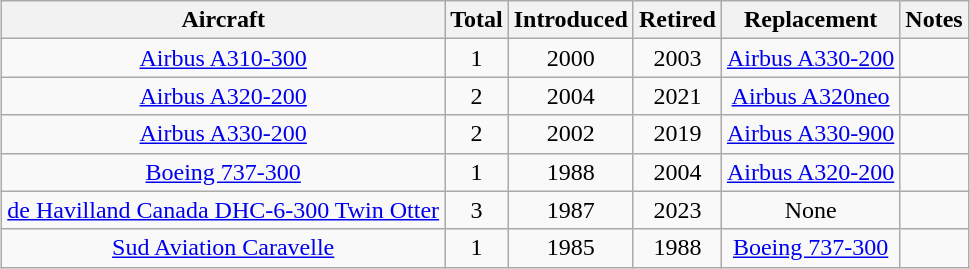<table class="wikitable" style="text-align:center;margin:1em auto;">
<tr>
<th>Aircraft</th>
<th>Total</th>
<th>Introduced</th>
<th>Retired</th>
<th>Replacement</th>
<th>Notes</th>
</tr>
<tr>
<td><a href='#'>Airbus A310-300</a></td>
<td>1</td>
<td>2000</td>
<td>2003</td>
<td><a href='#'>Airbus A330-200</a></td>
<td></td>
</tr>
<tr>
<td><a href='#'>Airbus A320-200</a></td>
<td>2</td>
<td>2004</td>
<td>2021</td>
<td><a href='#'>Airbus A320neo</a></td>
<td></td>
</tr>
<tr>
<td><a href='#'>Airbus A330-200</a></td>
<td>2</td>
<td>2002</td>
<td>2019</td>
<td><a href='#'>Airbus A330-900</a></td>
<td></td>
</tr>
<tr>
<td><a href='#'>Boeing 737-300</a></td>
<td>1</td>
<td>1988</td>
<td>2004</td>
<td><a href='#'>Airbus A320-200</a></td>
<td></td>
</tr>
<tr>
<td><a href='#'>de Havilland Canada DHC-6-300 Twin Otter</a></td>
<td>3</td>
<td>1987</td>
<td>2023</td>
<td>None</td>
<td></td>
</tr>
<tr>
<td><a href='#'>Sud Aviation Caravelle</a></td>
<td>1</td>
<td>1985</td>
<td>1988</td>
<td><a href='#'>Boeing 737-300</a></td>
<td></td>
</tr>
</table>
